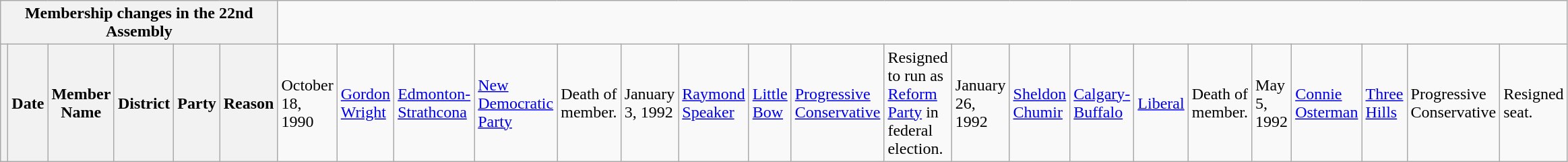<table class="wikitable">
<tr>
<th colspan=6>Membership changes in the 22nd Assembly</th>
</tr>
<tr>
<th></th>
<th>Date</th>
<th>Member Name</th>
<th>District</th>
<th>Party</th>
<th>Reason<br></th>
<td>October 18, 1990</td>
<td><a href='#'>Gordon Wright</a></td>
<td><a href='#'>Edmonton-Strathcona</a></td>
<td><a href='#'>New Democratic Party</a></td>
<td>Death of member.<br></td>
<td>January 3, 1992</td>
<td><a href='#'>Raymond Speaker</a></td>
<td><a href='#'>Little Bow</a></td>
<td><a href='#'>Progressive Conservative</a></td>
<td>Resigned to run as <a href='#'>Reform Party</a> in federal election.<br></td>
<td>January 26, 1992</td>
<td><a href='#'>Sheldon Chumir</a></td>
<td><a href='#'>Calgary-Buffalo</a></td>
<td><a href='#'>Liberal</a></td>
<td>Death of member.<br></td>
<td>May 5, 1992</td>
<td><a href='#'>Connie Osterman</a></td>
<td><a href='#'>Three Hills</a></td>
<td>Progressive Conservative</td>
<td>Resigned seat.</td>
</tr>
</table>
